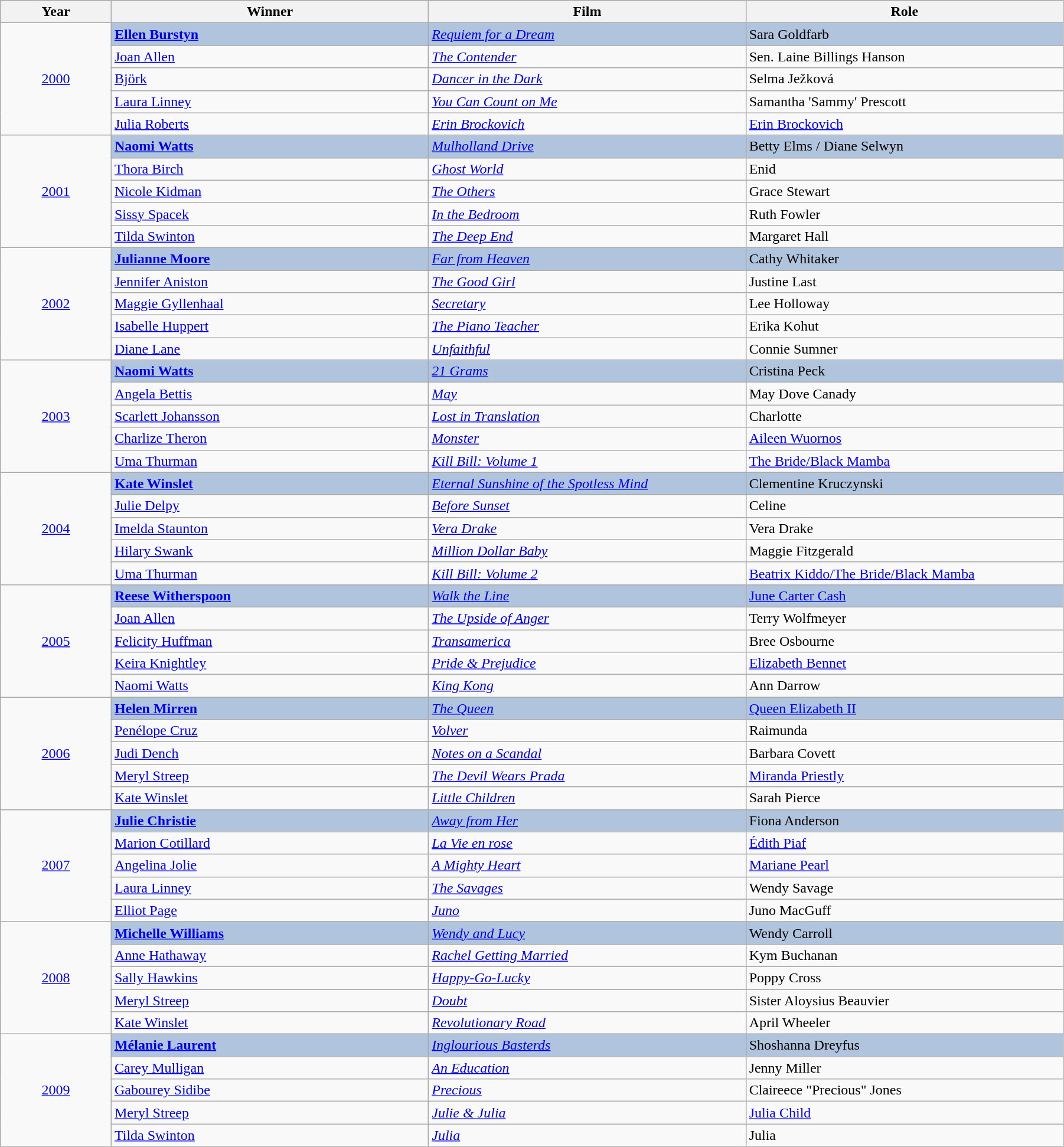<table class="wikitable" width="95%" cellpadding="5">
<tr>
<th width="100"><strong>Year</strong></th>
<th width="300"><strong>Winner</strong></th>
<th width="300"><strong>Film</strong></th>
<th width="300"><strong>Role</strong></th>
</tr>
<tr>
<td rowspan="5" style="text-align:center;"><a href='#'>2000</a></td>
<td style="background:#B0C4DE;"><strong><a href='#'>Ellen Burstyn</a></strong></td>
<td style="background:#B0C4DE;"><em><a href='#'>Requiem for a Dream</a></em></td>
<td style="background:#B0C4DE;">Sara Goldfarb</td>
</tr>
<tr>
<td><a href='#'>Joan Allen</a></td>
<td><em><a href='#'>The Contender</a></em></td>
<td>Sen. Laine Billings Hanson</td>
</tr>
<tr>
<td><a href='#'>Björk</a></td>
<td><em><a href='#'>Dancer in the Dark</a></em></td>
<td>Selma Ježková</td>
</tr>
<tr>
<td><a href='#'>Laura Linney</a></td>
<td><em><a href='#'>You Can Count on Me</a></em></td>
<td>Samantha 'Sammy' Prescott</td>
</tr>
<tr>
<td><a href='#'>Julia Roberts</a></td>
<td><em><a href='#'>Erin Brockovich</a></em></td>
<td><a href='#'>Erin Brockovich</a></td>
</tr>
<tr>
<td rowspan="5" style="text-align:center;"><a href='#'>2001</a></td>
<td style="background:#B0C4DE;"><strong><a href='#'>Naomi Watts</a></strong></td>
<td style="background:#B0C4DE;"><em><a href='#'>Mulholland Drive</a></em></td>
<td style="background:#B0C4DE;">Betty Elms / Diane Selwyn</td>
</tr>
<tr>
<td><a href='#'>Thora Birch</a></td>
<td><em><a href='#'>Ghost World</a></em></td>
<td>Enid</td>
</tr>
<tr>
<td><a href='#'>Nicole Kidman</a></td>
<td><em><a href='#'>The Others</a></em></td>
<td>Grace Stewart</td>
</tr>
<tr>
<td><a href='#'>Sissy Spacek</a></td>
<td><em><a href='#'>In the Bedroom</a></em></td>
<td>Ruth Fowler</td>
</tr>
<tr>
<td><a href='#'>Tilda Swinton</a></td>
<td><em><a href='#'>The Deep End</a></em></td>
<td>Margaret Hall</td>
</tr>
<tr>
<td rowspan="5" style="text-align:center;"><a href='#'>2002</a></td>
<td style="background:#B0C4DE;"><strong><a href='#'>Julianne Moore</a></strong></td>
<td style="background:#B0C4DE;"><em><a href='#'>Far from Heaven</a></em></td>
<td style="background:#B0C4DE;">Cathy Whitaker</td>
</tr>
<tr>
<td><a href='#'>Jennifer Aniston</a></td>
<td><em><a href='#'>The Good Girl</a></em></td>
<td>Justine Last</td>
</tr>
<tr>
<td><a href='#'>Maggie Gyllenhaal</a></td>
<td><em><a href='#'>Secretary</a></em></td>
<td>Lee Holloway</td>
</tr>
<tr>
<td><a href='#'>Isabelle Huppert</a></td>
<td><em><a href='#'>The Piano Teacher</a></em></td>
<td>Erika Kohut</td>
</tr>
<tr>
<td><a href='#'>Diane Lane</a></td>
<td><em><a href='#'>Unfaithful</a></em></td>
<td>Connie Sumner</td>
</tr>
<tr>
<td rowspan="5" style="text-align:center;"><a href='#'>2003</a></td>
<td style="background:#B0C4DE;"><strong><a href='#'>Naomi Watts</a></strong></td>
<td style="background:#B0C4DE;"><em><a href='#'>21 Grams</a></em></td>
<td style="background:#B0C4DE;">Cristina Peck</td>
</tr>
<tr>
<td><a href='#'>Angela Bettis</a></td>
<td><em><a href='#'>May</a></em></td>
<td>May Dove Canady</td>
</tr>
<tr>
<td><a href='#'>Scarlett Johansson</a></td>
<td><em><a href='#'>Lost in Translation</a></em></td>
<td>Charlotte</td>
</tr>
<tr>
<td><a href='#'>Charlize Theron</a></td>
<td><em><a href='#'>Monster</a></em></td>
<td><a href='#'>Aileen Wuornos</a></td>
</tr>
<tr>
<td><a href='#'>Uma Thurman</a></td>
<td><em><a href='#'>Kill Bill: Volume 1</a></em></td>
<td><a href='#'>The Bride/Black Mamba</a></td>
</tr>
<tr>
<td rowspan="5" style="text-align:center;"><a href='#'>2004</a></td>
<td style="background:#B0C4DE;"><strong><a href='#'>Kate Winslet</a></strong></td>
<td style="background:#B0C4DE;"><em><a href='#'>Eternal Sunshine of the Spotless Mind</a></em></td>
<td style="background:#B0C4DE;">Clementine Kruczynski</td>
</tr>
<tr>
<td><a href='#'>Julie Delpy</a></td>
<td><em><a href='#'>Before Sunset</a></em></td>
<td>Celine</td>
</tr>
<tr>
<td><a href='#'>Imelda Staunton</a></td>
<td><em><a href='#'>Vera Drake</a></em></td>
<td>Vera Drake</td>
</tr>
<tr>
<td><a href='#'>Hilary Swank</a></td>
<td><em><a href='#'>Million Dollar Baby</a></em></td>
<td>Maggie Fitzgerald</td>
</tr>
<tr>
<td><a href='#'>Uma Thurman</a></td>
<td><em><a href='#'>Kill Bill: Volume 2</a></em></td>
<td><a href='#'>Beatrix Kiddo/The Bride/Black Mamba</a></td>
</tr>
<tr>
<td rowspan="5" style="text-align:center;"><a href='#'>2005</a></td>
<td style="background:#B0C4DE;"><strong><a href='#'>Reese Witherspoon</a></strong></td>
<td style="background:#B0C4DE;"><em><a href='#'>Walk the Line</a></em></td>
<td style="background:#B0C4DE;"><a href='#'>June Carter Cash</a></td>
</tr>
<tr>
<td><a href='#'>Joan Allen</a></td>
<td><em><a href='#'>The Upside of Anger</a></em></td>
<td>Terry Wolfmeyer</td>
</tr>
<tr>
<td><a href='#'>Felicity Huffman</a></td>
<td><em><a href='#'>Transamerica</a></em></td>
<td>Bree Osbourne</td>
</tr>
<tr>
<td><a href='#'>Keira Knightley</a></td>
<td><em><a href='#'>Pride & Prejudice</a></em></td>
<td><a href='#'>Elizabeth Bennet</a></td>
</tr>
<tr>
<td><a href='#'>Naomi Watts</a></td>
<td><em><a href='#'>King Kong</a></em></td>
<td>Ann Darrow</td>
</tr>
<tr>
<td rowspan="5" style="text-align:center;"><a href='#'>2006</a></td>
<td style="background:#B0C4DE;"><strong><a href='#'>Helen Mirren</a></strong></td>
<td style="background:#B0C4DE;"><em><a href='#'>The Queen</a></em></td>
<td style="background:#B0C4DE;"><a href='#'>Queen Elizabeth II</a></td>
</tr>
<tr>
<td><a href='#'>Penélope Cruz</a></td>
<td><em><a href='#'>Volver</a></em></td>
<td>Raimunda</td>
</tr>
<tr>
<td><a href='#'>Judi Dench</a></td>
<td><em><a href='#'>Notes on a Scandal</a></em></td>
<td>Barbara Covett</td>
</tr>
<tr>
<td><a href='#'>Meryl Streep</a></td>
<td><em><a href='#'>The Devil Wears Prada</a></em></td>
<td><a href='#'>Miranda Priestly</a></td>
</tr>
<tr>
<td><a href='#'>Kate Winslet</a></td>
<td><em><a href='#'>Little Children</a></em></td>
<td>Sarah Pierce</td>
</tr>
<tr>
<td rowspan="5" style="text-align:center;"><a href='#'>2007</a></td>
<td style="background:#B0C4DE;"><strong><a href='#'>Julie Christie</a></strong></td>
<td style="background:#B0C4DE;"><em><a href='#'>Away from Her</a></em></td>
<td style="background:#B0C4DE;">Fiona Anderson</td>
</tr>
<tr>
<td><a href='#'>Marion Cotillard</a></td>
<td><em><a href='#'>La Vie en rose</a></em></td>
<td><a href='#'>Édith Piaf</a></td>
</tr>
<tr>
<td><a href='#'>Angelina Jolie</a></td>
<td><em><a href='#'>A Mighty Heart</a></em></td>
<td><a href='#'>Mariane Pearl</a></td>
</tr>
<tr>
<td><a href='#'>Laura Linney</a></td>
<td><em><a href='#'>The Savages</a></em></td>
<td>Wendy Savage</td>
</tr>
<tr>
<td><a href='#'>Elliot Page</a></td>
<td><em><a href='#'>Juno</a></em></td>
<td>Juno MacGuff</td>
</tr>
<tr>
<td rowspan="5" style="text-align:center;"><a href='#'>2008</a></td>
<td style="background:#B0C4DE;"><strong><a href='#'>Michelle Williams</a></strong></td>
<td style="background:#B0C4DE;"><em><a href='#'>Wendy and Lucy</a></em></td>
<td style="background:#B0C4DE;">Wendy Carroll</td>
</tr>
<tr>
<td><a href='#'>Anne Hathaway</a></td>
<td><em><a href='#'>Rachel Getting Married</a></em></td>
<td>Kym Buchanan</td>
</tr>
<tr>
<td><a href='#'>Sally Hawkins</a></td>
<td><em><a href='#'>Happy-Go-Lucky</a></em></td>
<td>Poppy Cross</td>
</tr>
<tr>
<td><a href='#'>Meryl Streep</a></td>
<td><em><a href='#'>Doubt</a></em></td>
<td>Sister Aloysius Beauvier</td>
</tr>
<tr>
<td><a href='#'>Kate Winslet</a></td>
<td><em><a href='#'>Revolutionary Road</a></em></td>
<td>April Wheeler</td>
</tr>
<tr>
<td rowspan="5" style="text-align:center;"><a href='#'>2009</a></td>
<td style="background:#B0C4DE;"><strong><a href='#'>Mélanie Laurent</a></strong></td>
<td style="background:#B0C4DE;"><em><a href='#'>Inglourious Basterds</a></em></td>
<td style="background:#B0C4DE;">Shoshanna Dreyfus</td>
</tr>
<tr>
<td><a href='#'>Carey Mulligan</a></td>
<td><em><a href='#'>An Education</a></em></td>
<td>Jenny Miller</td>
</tr>
<tr>
<td><a href='#'>Gabourey Sidibe</a></td>
<td><em><a href='#'>Precious</a></em></td>
<td>Claireece "Precious" Jones</td>
</tr>
<tr>
<td><a href='#'>Meryl Streep</a></td>
<td><em><a href='#'>Julie & Julia</a></em></td>
<td><a href='#'>Julia Child</a></td>
</tr>
<tr>
<td><a href='#'>Tilda Swinton</a></td>
<td><em><a href='#'>Julia</a></em></td>
<td>Julia</td>
</tr>
</table>
